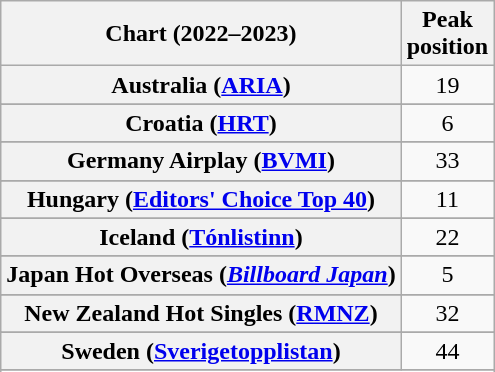<table class="wikitable sortable plainrowheaders" style="text-align:center">
<tr>
<th scope="col">Chart (2022–2023)</th>
<th scope="col">Peak<br>position</th>
</tr>
<tr>
<th scope="row">Australia (<a href='#'>ARIA</a>)</th>
<td>19</td>
</tr>
<tr>
</tr>
<tr>
</tr>
<tr>
</tr>
<tr>
<th scope="row">Croatia (<a href='#'>HRT</a>)</th>
<td>6</td>
</tr>
<tr>
</tr>
<tr>
</tr>
<tr>
</tr>
<tr>
<th scope="row">Germany Airplay (<a href='#'>BVMI</a>)</th>
<td>33</td>
</tr>
<tr>
</tr>
<tr>
<th scope="row">Hungary (<a href='#'>Editors' Choice Top 40</a>)</th>
<td>11</td>
</tr>
<tr>
</tr>
<tr>
<th scope="row">Iceland (<a href='#'>Tónlistinn</a>)</th>
<td>22</td>
</tr>
<tr>
</tr>
<tr>
<th scope="row">Japan Hot Overseas (<em><a href='#'>Billboard Japan</a></em>)</th>
<td>5</td>
</tr>
<tr>
</tr>
<tr>
</tr>
<tr>
<th scope="row">New Zealand Hot Singles (<a href='#'>RMNZ</a>)</th>
<td>32</td>
</tr>
<tr>
</tr>
<tr>
</tr>
<tr>
</tr>
<tr>
<th scope="row">Sweden (<a href='#'>Sverigetopplistan</a>)</th>
<td>44</td>
</tr>
<tr>
</tr>
<tr>
</tr>
<tr>
</tr>
</table>
